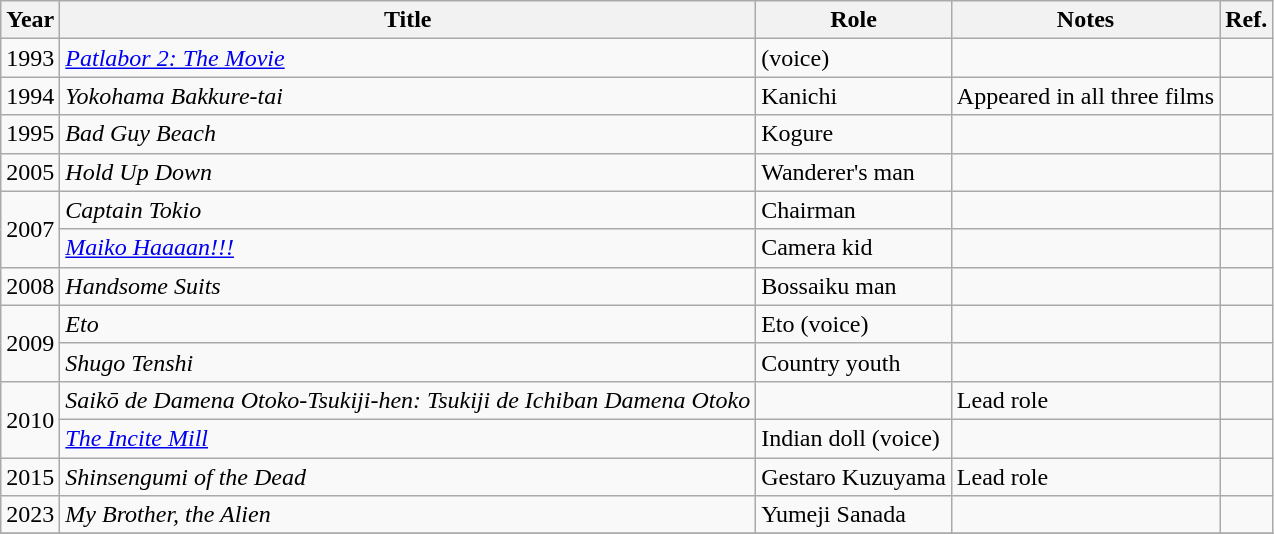<table class="wikitable">
<tr>
<th>Year</th>
<th>Title</th>
<th>Role</th>
<th>Notes</th>
<th>Ref.</th>
</tr>
<tr>
<td>1993</td>
<td><em><a href='#'>Patlabor 2: The Movie</a></em></td>
<td>(voice)</td>
<td></td>
<td></td>
</tr>
<tr>
<td>1994</td>
<td><em>Yokohama Bakkure-tai</em></td>
<td>Kanichi</td>
<td>Appeared in all three films</td>
<td></td>
</tr>
<tr>
<td>1995</td>
<td><em>Bad Guy Beach</em></td>
<td>Kogure</td>
<td></td>
<td></td>
</tr>
<tr>
<td>2005</td>
<td><em>Hold Up Down</em></td>
<td>Wanderer's man</td>
<td></td>
<td></td>
</tr>
<tr>
<td rowspan="2">2007</td>
<td><em>Captain Tokio</em></td>
<td>Chairman</td>
<td></td>
<td></td>
</tr>
<tr>
<td><em><a href='#'>Maiko Haaaan!!!</a></em></td>
<td>Camera kid</td>
<td></td>
<td></td>
</tr>
<tr>
<td>2008</td>
<td><em>Handsome Suits</em></td>
<td>Bossaiku man</td>
<td></td>
<td></td>
</tr>
<tr>
<td rowspan="2">2009</td>
<td><em>Eto</em></td>
<td>Eto (voice)</td>
<td></td>
<td></td>
</tr>
<tr>
<td><em>Shugo Tenshi</em></td>
<td>Country youth</td>
<td></td>
<td></td>
</tr>
<tr>
<td rowspan="2">2010</td>
<td><em>Saikō de Damena Otoko-Tsukiji-hen: Tsukiji de Ichiban Damena Otoko</em></td>
<td></td>
<td>Lead role</td>
<td></td>
</tr>
<tr>
<td><em><a href='#'>The Incite Mill</a></em></td>
<td>Indian doll (voice)</td>
<td></td>
<td></td>
</tr>
<tr>
<td rowspan="1">2015</td>
<td><em>Shinsengumi of the Dead</em></td>
<td>Gestaro Kuzuyama</td>
<td>Lead role</td>
<td></td>
</tr>
<tr>
<td>2023</td>
<td><em>My Brother, the Alien</em></td>
<td>Yumeji Sanada</td>
<td></td>
<td></td>
</tr>
<tr>
</tr>
</table>
